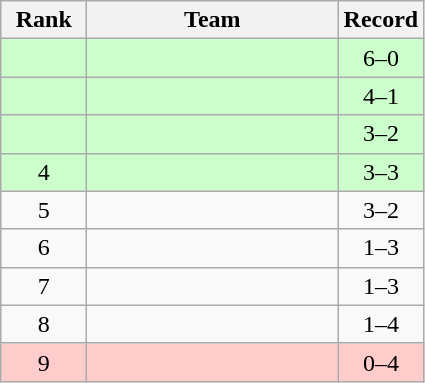<table class="wikitable" style="text-align: center;">
<tr>
<th width=50>Rank</th>
<th width=160>Team</th>
<th width=50>Record</th>
</tr>
<tr bgcolor=#ccffcc>
<td></td>
<td align=left></td>
<td>6–0</td>
</tr>
<tr bgcolor=#ccffcc>
<td></td>
<td align=left></td>
<td>4–1</td>
</tr>
<tr bgcolor=#ccffcc>
<td></td>
<td align=left></td>
<td>3–2</td>
</tr>
<tr bgcolor=#ccffcc>
<td>4</td>
<td align=left></td>
<td>3–3</td>
</tr>
<tr>
<td>5</td>
<td align=left></td>
<td>3–2</td>
</tr>
<tr>
<td>6</td>
<td align=left></td>
<td>1–3</td>
</tr>
<tr>
<td>7</td>
<td align=left></td>
<td>1–3</td>
</tr>
<tr>
<td>8</td>
<td align=left></td>
<td>1–4</td>
</tr>
<tr bgcolor=#ffcccc>
<td>9</td>
<td align=left></td>
<td>0–4</td>
</tr>
</table>
